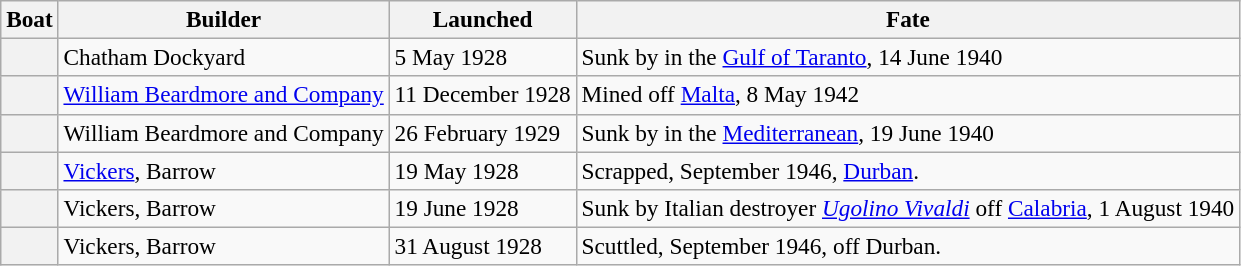<table class="wikitable plainrowheaders" style="font-size:97%;">
<tr>
<th scope="col">Boat</th>
<th scope="col">Builder</th>
<th scope="col">Launched</th>
<th scope="col">Fate</th>
</tr>
<tr>
<th scope="row"></th>
<td>Chatham Dockyard</td>
<td>5 May 1928</td>
<td>Sunk by  in the <a href='#'>Gulf of Taranto</a>, 14 June 1940</td>
</tr>
<tr>
<th scope="row"></th>
<td><a href='#'>William Beardmore and Company</a></td>
<td>11 December 1928</td>
<td>Mined off <a href='#'>Malta</a>, 8 May 1942</td>
</tr>
<tr>
<th scope="row"></th>
<td>William Beardmore and Company</td>
<td>26 February 1929</td>
<td>Sunk by  in the <a href='#'>Mediterranean</a>, 19 June 1940</td>
</tr>
<tr>
<th scope="row"></th>
<td><a href='#'>Vickers</a>, Barrow</td>
<td>19 May 1928</td>
<td>Scrapped, September 1946, <a href='#'>Durban</a>.</td>
</tr>
<tr>
<th scope="row"></th>
<td>Vickers, Barrow</td>
<td>19 June 1928</td>
<td>Sunk by Italian destroyer <a href='#'><em>Ugolino Vivaldi</em></a> off <a href='#'>Calabria</a>, 1 August 1940</td>
</tr>
<tr>
<th scope="row"></th>
<td>Vickers, Barrow</td>
<td>31 August 1928</td>
<td>Scuttled, September 1946, off Durban.</td>
</tr>
</table>
